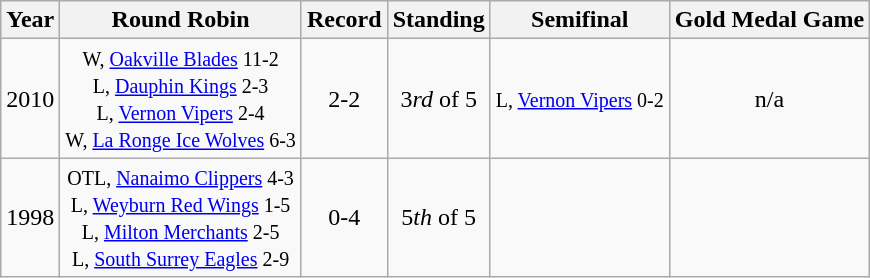<table class="wikitable" style="text-align:center;">
<tr>
<th>Year</th>
<th>Round Robin</th>
<th>Record</th>
<th>Standing</th>
<th>Semifinal</th>
<th>Gold Medal Game</th>
</tr>
<tr>
<td>2010</td>
<td><small>W, <a href='#'>Oakville Blades</a> 11-2<br>L, <a href='#'>Dauphin Kings</a> 2-3<br>L, <a href='#'>Vernon Vipers</a> 2-4<br>W, <a href='#'>La Ronge Ice Wolves</a> 6-3</small></td>
<td>2-2</td>
<td>3<em>rd</em> of 5</td>
<td><small>L, <a href='#'>Vernon Vipers</a> 0-2</small></td>
<td>n/a</td>
</tr>
<tr>
<td>1998</td>
<td><small>OTL, <a href='#'>Nanaimo Clippers</a> 4-3<br>L, <a href='#'>Weyburn Red Wings</a> 1-5<br>L, <a href='#'>Milton Merchants</a> 2-5<br>L, <a href='#'>South Surrey Eagles</a> 2-9</small></td>
<td>0-4</td>
<td>5<em>th</em> of 5</td>
<td></td>
</tr>
</table>
